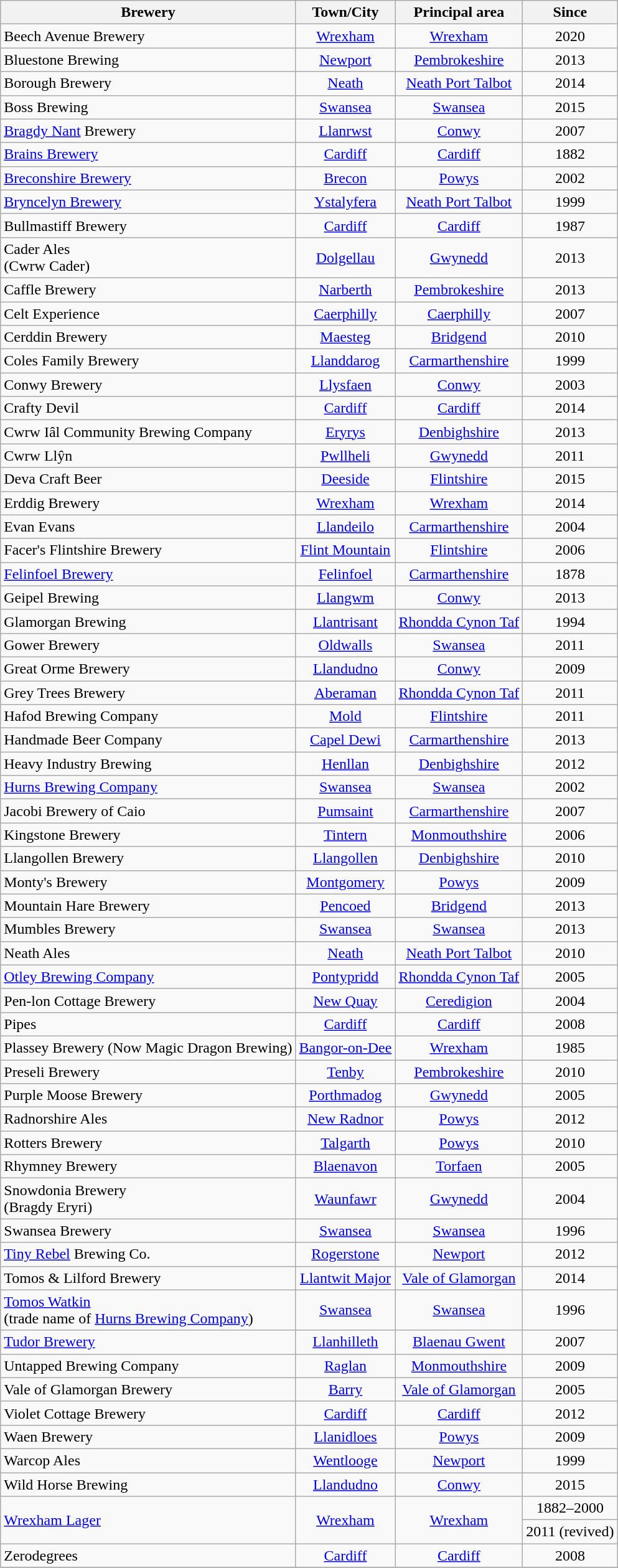<table class="wikitable sortable" style="text-align:center">
<tr>
<th><strong>Brewery</strong></th>
<th><strong>Town/City</strong></th>
<th><strong>Principal area</strong></th>
<th><strong>Since</strong></th>
</tr>
<tr>
<td align=left>Beech Avenue Brewery</td>
<td><a href='#'>Wrexham</a></td>
<td><a href='#'>Wrexham</a></td>
<td>2020</td>
</tr>
<tr>
<td align=left>Bluestone Brewing</td>
<td><a href='#'>Newport</a></td>
<td><a href='#'>Pembrokeshire</a></td>
<td>2013</td>
</tr>
<tr>
<td align=left>Borough Brewery</td>
<td><a href='#'>Neath</a></td>
<td><a href='#'>Neath Port Talbot</a></td>
<td>2014</td>
</tr>
<tr>
<td align=left>Boss Brewing</td>
<td><a href='#'>Swansea</a></td>
<td><a href='#'>Swansea</a></td>
<td>2015</td>
</tr>
<tr>
<td align=left><a href='#'>Bragdy Nant</a> Brewery</td>
<td><a href='#'>Llanrwst</a></td>
<td><a href='#'>Conwy</a></td>
<td>2007</td>
</tr>
<tr>
<td align=left><a href='#'>Brains Brewery</a></td>
<td><a href='#'>Cardiff</a></td>
<td><a href='#'>Cardiff</a></td>
<td>1882</td>
</tr>
<tr>
<td align=left><a href='#'>Breconshire Brewery</a></td>
<td><a href='#'>Brecon</a></td>
<td><a href='#'>Powys</a></td>
<td>2002</td>
</tr>
<tr>
<td align=left><a href='#'>Bryncelyn Brewery</a></td>
<td><a href='#'>Ystalyfera</a></td>
<td><a href='#'>Neath Port Talbot</a></td>
<td>1999</td>
</tr>
<tr>
<td align=left>Bullmastiff Brewery</td>
<td><a href='#'>Cardiff</a></td>
<td><a href='#'>Cardiff</a></td>
<td>1987</td>
</tr>
<tr>
<td align=left>Cader Ales <br> (Cwrw Cader)</td>
<td><a href='#'>Dolgellau</a></td>
<td><a href='#'>Gwynedd</a></td>
<td>2013</td>
</tr>
<tr>
<td align=left>Caffle Brewery</td>
<td><a href='#'>Narberth</a></td>
<td><a href='#'>Pembrokeshire</a></td>
<td>2013</td>
</tr>
<tr>
<td align=left>Celt Experience</td>
<td><a href='#'>Caerphilly</a></td>
<td><a href='#'>Caerphilly</a></td>
<td>2007</td>
</tr>
<tr>
<td align=left>Cerddin Brewery</td>
<td><a href='#'>Maesteg</a></td>
<td><a href='#'>Bridgend</a></td>
<td>2010</td>
</tr>
<tr>
<td align=left>Coles Family Brewery</td>
<td><a href='#'>Llanddarog</a></td>
<td><a href='#'>Carmarthenshire</a></td>
<td>1999</td>
</tr>
<tr>
<td align=left>Conwy Brewery</td>
<td><a href='#'>Llysfaen</a></td>
<td><a href='#'>Conwy</a></td>
<td>2003</td>
</tr>
<tr>
<td align=left>Crafty Devil</td>
<td><a href='#'>Cardiff</a></td>
<td><a href='#'>Cardiff</a></td>
<td>2014</td>
</tr>
<tr>
<td align=left>Cwrw Iâl Community Brewing Company</td>
<td><a href='#'>Eryrys</a></td>
<td><a href='#'>Denbighshire</a></td>
<td>2013</td>
</tr>
<tr>
<td align=left>Cwrw Llŷn</td>
<td><a href='#'>Pwllheli</a></td>
<td><a href='#'>Gwynedd</a></td>
<td>2011</td>
</tr>
<tr>
<td align=left>Deva Craft Beer</td>
<td><a href='#'>Deeside</a></td>
<td><a href='#'>Flintshire</a></td>
<td>2015</td>
</tr>
<tr>
<td align=left>Erddig Brewery</td>
<td><a href='#'>Wrexham</a></td>
<td><a href='#'>Wrexham</a></td>
<td>2014</td>
</tr>
<tr>
<td align=left>Evan Evans</td>
<td><a href='#'>Llandeilo</a></td>
<td><a href='#'>Carmarthenshire</a></td>
<td>2004</td>
</tr>
<tr>
<td align=left>Facer's Flintshire Brewery</td>
<td><a href='#'>Flint Mountain</a></td>
<td><a href='#'>Flintshire</a></td>
<td>2006</td>
</tr>
<tr>
<td align=left><a href='#'>Felinfoel Brewery</a></td>
<td><a href='#'>Felinfoel</a></td>
<td><a href='#'>Carmarthenshire</a></td>
<td>1878</td>
</tr>
<tr>
<td align=left>Geipel Brewing</td>
<td><a href='#'>Llangwm</a></td>
<td><a href='#'>Conwy</a></td>
<td>2013</td>
</tr>
<tr>
<td align=left>Glamorgan Brewing</td>
<td><a href='#'>Llantrisant</a></td>
<td><a href='#'>Rhondda Cynon Taf</a></td>
<td>1994</td>
</tr>
<tr>
<td align=left>Gower Brewery</td>
<td><a href='#'>Oldwalls</a></td>
<td><a href='#'>Swansea</a></td>
<td>2011</td>
</tr>
<tr>
<td align=left>Great Orme Brewery</td>
<td><a href='#'>Llandudno</a></td>
<td><a href='#'>Conwy</a></td>
<td>2009</td>
</tr>
<tr>
<td align=left>Grey Trees Brewery</td>
<td><a href='#'>Aberaman</a></td>
<td><a href='#'>Rhondda Cynon Taf</a></td>
<td>2011</td>
</tr>
<tr>
<td align=left>Hafod Brewing Company</td>
<td><a href='#'>Mold</a></td>
<td><a href='#'>Flintshire</a></td>
<td>2011</td>
</tr>
<tr>
<td align=left>Handmade Beer Company</td>
<td><a href='#'>Capel Dewi</a></td>
<td><a href='#'>Carmarthenshire</a></td>
<td>2013</td>
</tr>
<tr>
<td align=left>Heavy Industry Brewing</td>
<td><a href='#'>Henllan</a></td>
<td><a href='#'>Denbighshire</a></td>
<td>2012</td>
</tr>
<tr>
<td align=left><a href='#'>Hurns Brewing Company</a></td>
<td><a href='#'>Swansea</a></td>
<td><a href='#'>Swansea</a></td>
<td>2002</td>
</tr>
<tr>
<td align=left>Jacobi Brewery of Caio</td>
<td><a href='#'>Pumsaint</a></td>
<td><a href='#'>Carmarthenshire</a></td>
<td>2007</td>
</tr>
<tr>
<td align=left>Kingstone Brewery</td>
<td><a href='#'>Tintern</a></td>
<td><a href='#'>Monmouthshire</a></td>
<td>2006</td>
</tr>
<tr>
<td align=left>Llangollen Brewery</td>
<td><a href='#'>Llangollen</a></td>
<td><a href='#'>Denbighshire</a></td>
<td>2010</td>
</tr>
<tr>
<td align=left>Monty's Brewery</td>
<td><a href='#'>Montgomery</a></td>
<td><a href='#'>Powys</a></td>
<td>2009</td>
</tr>
<tr>
<td align=left>Mountain Hare Brewery</td>
<td><a href='#'>Pencoed</a></td>
<td><a href='#'>Bridgend</a></td>
<td>2013</td>
</tr>
<tr>
<td align=left>Mumbles Brewery</td>
<td><a href='#'>Swansea</a></td>
<td><a href='#'>Swansea</a></td>
<td>2013</td>
</tr>
<tr>
<td align=left>Neath Ales</td>
<td><a href='#'>Neath</a></td>
<td><a href='#'>Neath Port Talbot</a></td>
<td>2010</td>
</tr>
<tr>
<td align=left><a href='#'>Otley Brewing Company</a></td>
<td><a href='#'>Pontypridd</a></td>
<td><a href='#'>Rhondda Cynon Taf</a></td>
<td>2005</td>
</tr>
<tr>
<td align=left>Pen-lon Cottage Brewery</td>
<td><a href='#'>New Quay</a></td>
<td><a href='#'>Ceredigion</a></td>
<td>2004</td>
</tr>
<tr>
<td align=left>Pipes</td>
<td><a href='#'>Cardiff</a></td>
<td><a href='#'>Cardiff</a></td>
<td>2008</td>
</tr>
<tr>
<td align=left>Plassey Brewery (Now Magic Dragon Brewing)</td>
<td><a href='#'>Bangor-on-Dee</a></td>
<td><a href='#'>Wrexham</a></td>
<td>1985</td>
</tr>
<tr>
<td align=left>Preseli Brewery</td>
<td><a href='#'>Tenby</a></td>
<td><a href='#'>Pembrokeshire</a></td>
<td>2010</td>
</tr>
<tr>
<td align=left>Purple Moose Brewery</td>
<td><a href='#'>Porthmadog</a></td>
<td><a href='#'>Gwynedd</a></td>
<td>2005</td>
</tr>
<tr>
<td align=left>Radnorshire Ales</td>
<td><a href='#'>New Radnor</a></td>
<td><a href='#'>Powys</a></td>
<td>2012</td>
</tr>
<tr>
<td align=left>Rotters Brewery</td>
<td><a href='#'>Talgarth</a></td>
<td><a href='#'>Powys</a></td>
<td>2010</td>
</tr>
<tr>
<td align=left>Rhymney Brewery</td>
<td><a href='#'>Blaenavon</a></td>
<td><a href='#'>Torfaen</a></td>
<td>2005</td>
</tr>
<tr>
<td align=left>Snowdonia Brewery <br> (Bragdy Eryri)</td>
<td><a href='#'>Waunfawr</a></td>
<td><a href='#'>Gwynedd</a></td>
<td>2004</td>
</tr>
<tr>
<td align=left>Swansea Brewery</td>
<td><a href='#'>Swansea</a></td>
<td><a href='#'>Swansea</a></td>
<td>1996</td>
</tr>
<tr>
<td align=left><a href='#'>Tiny Rebel</a> Brewing Co.</td>
<td><a href='#'>Rogerstone</a></td>
<td><a href='#'>Newport</a></td>
<td>2012</td>
</tr>
<tr>
<td align=left>Tomos & Lilford Brewery</td>
<td><a href='#'>Llantwit Major</a></td>
<td><a href='#'>Vale of Glamorgan</a></td>
<td>2014</td>
</tr>
<tr>
<td align=left><a href='#'>Tomos Watkin</a> <br> (trade name of <a href='#'>Hurns Brewing Company</a>)</td>
<td><a href='#'>Swansea</a></td>
<td><a href='#'>Swansea</a></td>
<td>1996</td>
</tr>
<tr>
<td align=left><a href='#'>Tudor Brewery</a></td>
<td><a href='#'>Llanhilleth</a></td>
<td><a href='#'>Blaenau Gwent</a></td>
<td>2007</td>
</tr>
<tr>
<td align=left>Untapped Brewing Company</td>
<td><a href='#'>Raglan</a></td>
<td><a href='#'>Monmouthshire</a></td>
<td>2009</td>
</tr>
<tr>
<td align=left>Vale of Glamorgan Brewery</td>
<td><a href='#'>Barry</a></td>
<td><a href='#'>Vale of Glamorgan</a></td>
<td>2005</td>
</tr>
<tr>
<td align=left>Violet Cottage Brewery</td>
<td><a href='#'>Cardiff</a></td>
<td><a href='#'>Cardiff</a></td>
<td>2012</td>
</tr>
<tr>
<td align=left>Waen Brewery</td>
<td><a href='#'>Llanidloes</a></td>
<td><a href='#'>Powys</a></td>
<td>2009</td>
</tr>
<tr>
<td align=left>Warcop Ales</td>
<td><a href='#'>Wentlooge</a></td>
<td><a href='#'>Newport</a></td>
<td>1999</td>
</tr>
<tr>
<td align=left>Wild Horse Brewing</td>
<td><a href='#'>Llandudno</a></td>
<td><a href='#'>Conwy</a></td>
<td>2015</td>
</tr>
<tr>
<td rowspan="2" align="left"><a href='#'>Wrexham Lager</a></td>
<td rowspan="2"><a href='#'>Wrexham</a></td>
<td rowspan="2"><a href='#'>Wrexham</a></td>
<td>1882–2000</td>
</tr>
<tr>
<td>2011 (revived)</td>
</tr>
<tr>
<td align="left">Zerodegrees</td>
<td><a href='#'>Cardiff</a></td>
<td><a href='#'>Cardiff</a></td>
<td>2008</td>
</tr>
<tr>
</tr>
</table>
